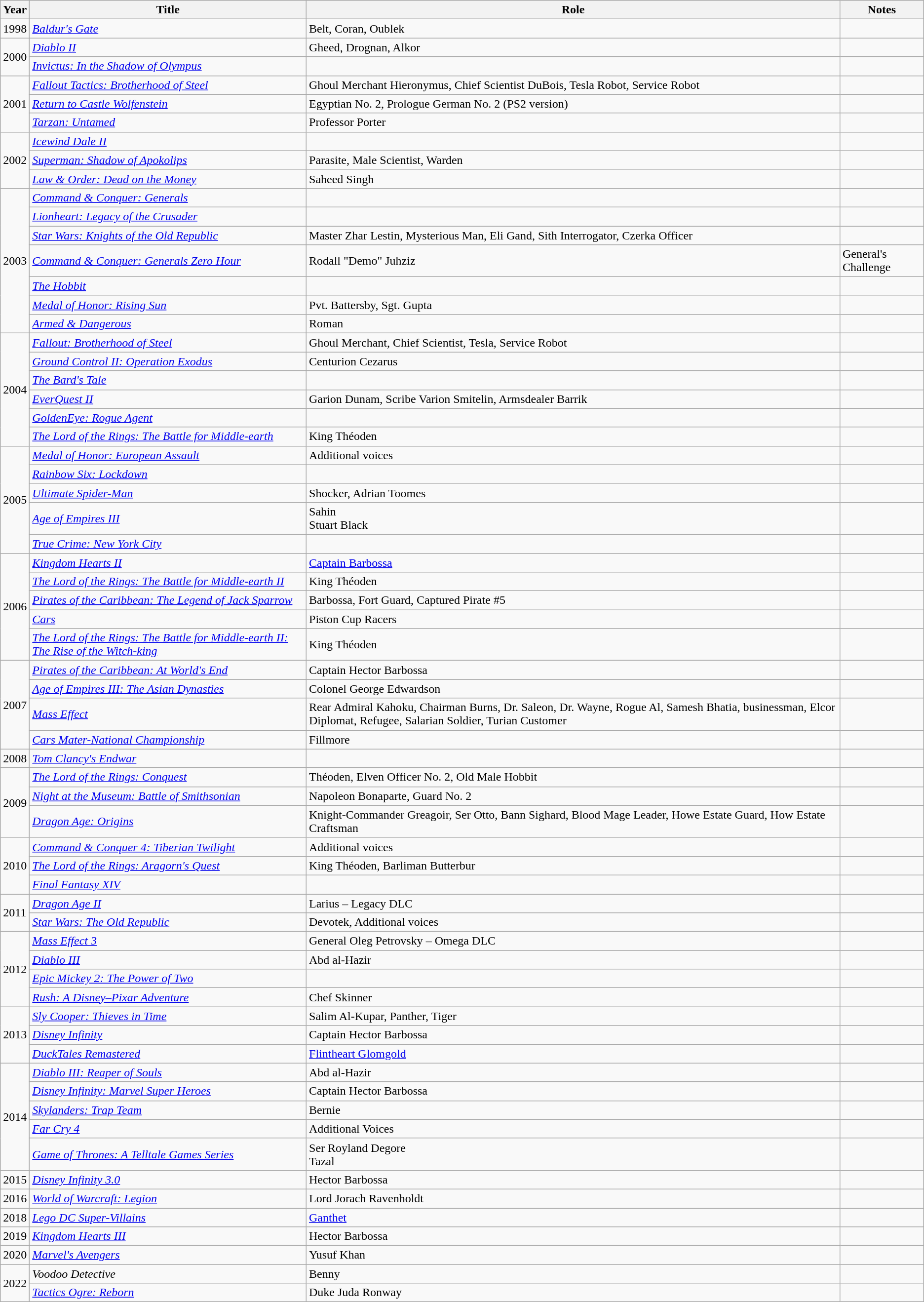<table class="wikitable sortable">
<tr>
<th>Year</th>
<th>Title</th>
<th>Role</th>
<th>Notes</th>
</tr>
<tr>
<td>1998</td>
<td><em><a href='#'>Baldur's Gate</a></em></td>
<td>Belt, Coran, Oublek</td>
<td></td>
</tr>
<tr>
<td rowspan="2">2000</td>
<td><em><a href='#'>Diablo II</a></em></td>
<td>Gheed, Drognan, Alkor</td>
<td></td>
</tr>
<tr>
<td><em><a href='#'>Invictus: In the Shadow of Olympus</a></em></td>
<td></td>
<td></td>
</tr>
<tr>
<td rowspan="3">2001</td>
<td><em><a href='#'>Fallout Tactics: Brotherhood of Steel</a></em></td>
<td>Ghoul Merchant Hieronymus, Chief Scientist DuBois, Tesla Robot, Service Robot</td>
<td></td>
</tr>
<tr>
<td><em><a href='#'>Return to Castle Wolfenstein</a></em></td>
<td>Egyptian No. 2, Prologue German No. 2 (PS2 version)</td>
<td></td>
</tr>
<tr>
<td><em><a href='#'>Tarzan: Untamed</a></em></td>
<td>Professor Porter</td>
<td></td>
</tr>
<tr>
<td rowspan="3">2002</td>
<td><em><a href='#'>Icewind Dale II</a></em></td>
<td></td>
<td></td>
</tr>
<tr>
<td><em><a href='#'>Superman: Shadow of Apokolips</a></em></td>
<td>Parasite, Male Scientist, Warden</td>
<td></td>
</tr>
<tr>
<td><em><a href='#'>Law & Order: Dead on the Money</a></em></td>
<td>Saheed Singh</td>
<td></td>
</tr>
<tr>
<td rowspan="7">2003</td>
<td><em><a href='#'>Command & Conquer: Generals</a></em></td>
<td></td>
<td></td>
</tr>
<tr>
<td><em><a href='#'>Lionheart: Legacy of the Crusader</a></em></td>
<td></td>
<td></td>
</tr>
<tr>
<td><em><a href='#'>Star Wars: Knights of the Old Republic</a></em></td>
<td>Master Zhar Lestin, Mysterious Man, Eli Gand, Sith Interrogator, Czerka Officer</td>
<td></td>
</tr>
<tr>
<td><em><a href='#'>Command & Conquer: Generals Zero Hour</a></em></td>
<td>Rodall "Demo" Juhziz</td>
<td>General's Challenge</td>
</tr>
<tr>
<td><em><a href='#'>The Hobbit</a></em></td>
<td></td>
<td></td>
</tr>
<tr>
<td><em><a href='#'>Medal of Honor: Rising Sun</a></em></td>
<td>Pvt. Battersby, Sgt. Gupta</td>
<td></td>
</tr>
<tr>
<td><em><a href='#'>Armed & Dangerous</a></em></td>
<td>Roman</td>
<td></td>
</tr>
<tr>
<td rowspan="6">2004</td>
<td><em><a href='#'>Fallout: Brotherhood of Steel</a></em></td>
<td>Ghoul Merchant, Chief Scientist, Tesla, Service Robot</td>
<td></td>
</tr>
<tr>
<td><em><a href='#'>Ground Control II: Operation Exodus</a></em></td>
<td>Centurion Cezarus</td>
<td></td>
</tr>
<tr>
<td><em><a href='#'>The Bard's Tale</a></em></td>
<td></td>
<td></td>
</tr>
<tr>
<td><em><a href='#'>EverQuest II</a></em></td>
<td>Garion Dunam, Scribe Varion Smitelin, Armsdealer Barrik</td>
<td></td>
</tr>
<tr>
<td><em><a href='#'>GoldenEye: Rogue Agent</a></em></td>
<td></td>
<td></td>
</tr>
<tr>
<td><em><a href='#'>The Lord of the Rings: The Battle for Middle-earth</a></em></td>
<td>King Théoden</td>
<td></td>
</tr>
<tr>
<td rowspan="5">2005</td>
<td><em><a href='#'>Medal of Honor: European Assault</a></em></td>
<td>Additional voices</td>
<td></td>
</tr>
<tr>
<td><em><a href='#'>Rainbow Six: Lockdown</a></em></td>
<td></td>
<td></td>
</tr>
<tr>
<td><em><a href='#'>Ultimate Spider-Man</a></em></td>
<td>Shocker, Adrian Toomes</td>
<td></td>
</tr>
<tr>
<td><em><a href='#'>Age of Empires III</a></em></td>
<td>Sahin<br>Stuart Black</td>
<td></td>
</tr>
<tr>
<td><em><a href='#'>True Crime: New York City</a></em></td>
<td></td>
<td></td>
</tr>
<tr>
<td rowspan="5">2006</td>
<td><em><a href='#'>Kingdom Hearts II</a></em></td>
<td><a href='#'>Captain Barbossa</a></td>
<td></td>
</tr>
<tr>
<td><em><a href='#'>The Lord of the Rings: The Battle for Middle-earth II</a></em></td>
<td>King Théoden</td>
<td></td>
</tr>
<tr>
<td><em><a href='#'>Pirates of the Caribbean: The Legend of Jack Sparrow</a></em></td>
<td>Barbossa, Fort Guard, Captured Pirate #5</td>
<td></td>
</tr>
<tr>
<td><em><a href='#'>Cars</a></em></td>
<td>Piston Cup Racers</td>
<td></td>
</tr>
<tr>
<td><em><a href='#'>The Lord of the Rings: The Battle for Middle-earth II: The Rise of the Witch-king</a></em></td>
<td>King Théoden</td>
<td></td>
</tr>
<tr>
<td rowspan="4">2007</td>
<td><em><a href='#'>Pirates of the Caribbean: At World's End</a></em></td>
<td>Captain Hector Barbossa</td>
<td></td>
</tr>
<tr>
<td><em><a href='#'>Age of Empires III: The Asian Dynasties</a></em></td>
<td>Colonel George Edwardson</td>
<td></td>
</tr>
<tr>
<td><em><a href='#'>Mass Effect</a></em></td>
<td>Rear Admiral Kahoku, Chairman Burns, Dr. Saleon, Dr. Wayne, Rogue Al, Samesh Bhatia, businessman, Elcor Diplomat, Refugee, Salarian Soldier, Turian Customer</td>
<td></td>
</tr>
<tr>
<td><em><a href='#'>Cars Mater-National Championship</a></em></td>
<td>Fillmore</td>
<td></td>
</tr>
<tr>
<td>2008</td>
<td><em><a href='#'>Tom Clancy's Endwar</a></em></td>
<td></td>
<td></td>
</tr>
<tr>
<td rowspan="3">2009</td>
<td><em><a href='#'>The Lord of the Rings: Conquest</a></em></td>
<td>Théoden, Elven Officer No. 2, Old Male Hobbit</td>
<td></td>
</tr>
<tr>
<td><em><a href='#'>Night at the Museum: Battle of Smithsonian</a></em></td>
<td>Napoleon Bonaparte, Guard No. 2</td>
<td></td>
</tr>
<tr>
<td><em><a href='#'>Dragon Age: Origins</a></em></td>
<td>Knight-Commander Greagoir, Ser Otto, Bann Sighard, Blood Mage Leader, Howe Estate Guard, How Estate Craftsman</td>
<td></td>
</tr>
<tr>
<td rowspan="3">2010</td>
<td><em><a href='#'>Command & Conquer 4: Tiberian Twilight</a></em></td>
<td>Additional voices</td>
<td></td>
</tr>
<tr>
<td><em><a href='#'>The Lord of the Rings: Aragorn's Quest</a></em></td>
<td>King Théoden, Barliman Butterbur</td>
<td></td>
</tr>
<tr>
<td><em><a href='#'>Final Fantasy XIV</a></em></td>
<td></td>
<td></td>
</tr>
<tr>
<td rowspan="2">2011</td>
<td><em><a href='#'>Dragon Age II</a></em></td>
<td>Larius – Legacy DLC</td>
<td></td>
</tr>
<tr>
<td><em><a href='#'>Star Wars: The Old Republic</a></em></td>
<td>Devotek, Additional voices</td>
<td></td>
</tr>
<tr>
<td rowspan="4">2012</td>
<td><em><a href='#'>Mass Effect 3</a></em></td>
<td>General Oleg Petrovsky – Omega DLC</td>
<td></td>
</tr>
<tr>
<td><em><a href='#'>Diablo III</a></em></td>
<td>Abd al-Hazir</td>
<td></td>
</tr>
<tr>
<td><em><a href='#'>Epic Mickey 2: The Power of Two</a></em></td>
<td></td>
<td></td>
</tr>
<tr>
<td><em><a href='#'>Rush: A Disney–Pixar Adventure</a></em></td>
<td>Chef Skinner</td>
<td></td>
</tr>
<tr>
<td rowspan="3">2013</td>
<td><em><a href='#'>Sly Cooper: Thieves in Time</a></em></td>
<td>Salim Al-Kupar, Panther, Tiger</td>
<td></td>
</tr>
<tr>
<td><em><a href='#'>Disney Infinity</a></em></td>
<td>Captain Hector Barbossa</td>
<td></td>
</tr>
<tr>
<td><em><a href='#'>DuckTales Remastered</a></em></td>
<td><a href='#'>Flintheart Glomgold</a></td>
<td></td>
</tr>
<tr>
<td rowspan="5">2014</td>
<td><em><a href='#'>Diablo III: Reaper of Souls</a></em></td>
<td>Abd al-Hazir</td>
<td></td>
</tr>
<tr>
<td><em><a href='#'>Disney Infinity: Marvel Super Heroes</a></em></td>
<td>Captain Hector Barbossa</td>
<td></td>
</tr>
<tr>
<td><em><a href='#'>Skylanders: Trap Team</a></em></td>
<td>Bernie</td>
<td></td>
</tr>
<tr>
<td><em><a href='#'>Far Cry 4</a></em></td>
<td>Additional Voices</td>
<td></td>
</tr>
<tr>
<td><em><a href='#'>Game of Thrones: A Telltale Games Series</a></em></td>
<td>Ser Royland Degore<br>Tazal</td>
<td></td>
</tr>
<tr>
<td>2015</td>
<td><em><a href='#'>Disney Infinity 3.0</a></em></td>
<td>Hector Barbossa</td>
<td></td>
</tr>
<tr>
<td>2016</td>
<td><em><a href='#'>World of Warcraft: Legion</a></em></td>
<td>Lord Jorach Ravenholdt</td>
<td></td>
</tr>
<tr>
<td>2018</td>
<td><em><a href='#'>Lego DC Super-Villains</a></em></td>
<td><a href='#'>Ganthet</a></td>
<td></td>
</tr>
<tr>
<td>2019</td>
<td><em><a href='#'>Kingdom Hearts III</a></em></td>
<td>Hector Barbossa</td>
<td></td>
</tr>
<tr>
<td>2020</td>
<td><em><a href='#'>Marvel's Avengers</a></em></td>
<td>Yusuf Khan</td>
<td></td>
</tr>
<tr>
<td rowspan="2">2022</td>
<td><em>Voodoo Detective</em></td>
<td>Benny</td>
<td></td>
</tr>
<tr>
<td><em><a href='#'>Tactics Ogre: Reborn</a></em></td>
<td>Duke Juda Ronway</td>
<td></td>
</tr>
</table>
